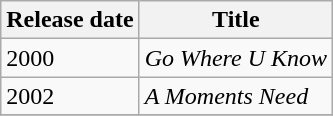<table class="wikitable">
<tr>
<th>Release date</th>
<th>Title</th>
</tr>
<tr>
<td>2000</td>
<td><em>Go Where U Know</em></td>
</tr>
<tr>
<td>2002</td>
<td><em>A Moments Need</em></td>
</tr>
<tr>
</tr>
</table>
